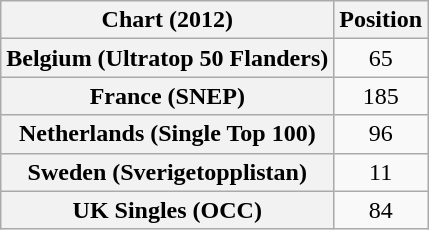<table class="wikitable sortable plainrowheaders" style="text-align:center">
<tr>
<th scope="col">Chart (2012)</th>
<th scope="col">Position</th>
</tr>
<tr>
<th scope="row">Belgium (Ultratop 50 Flanders)</th>
<td>65</td>
</tr>
<tr>
<th scope="row">France (SNEP)</th>
<td>185</td>
</tr>
<tr>
<th scope="row">Netherlands (Single Top 100)</th>
<td>96</td>
</tr>
<tr>
<th scope="row">Sweden (Sverigetopplistan)</th>
<td>11</td>
</tr>
<tr>
<th scope="row">UK Singles (OCC)</th>
<td>84</td>
</tr>
</table>
